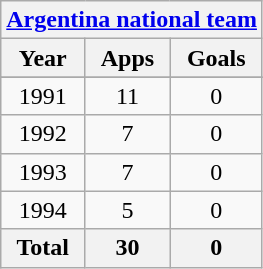<table class="wikitable" style="text-align:center">
<tr>
<th colspan=3><a href='#'>Argentina national team</a></th>
</tr>
<tr>
<th>Year</th>
<th>Apps</th>
<th>Goals</th>
</tr>
<tr>
</tr>
<tr>
<td>1991</td>
<td>11</td>
<td>0</td>
</tr>
<tr>
<td>1992</td>
<td>7</td>
<td>0</td>
</tr>
<tr>
<td>1993</td>
<td>7</td>
<td>0</td>
</tr>
<tr>
<td>1994</td>
<td>5</td>
<td>0</td>
</tr>
<tr>
<th>Total</th>
<th>30</th>
<th>0</th>
</tr>
</table>
